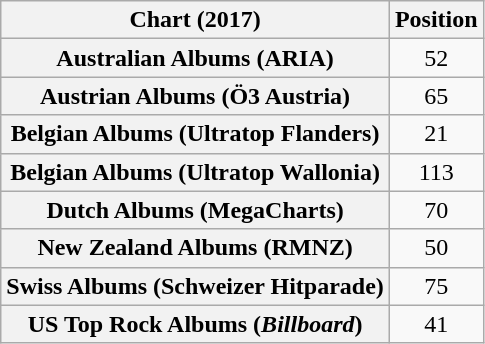<table class="wikitable sortable plainrowheaders" style="text-align:center">
<tr>
<th scope="col">Chart (2017)</th>
<th scope="col">Position</th>
</tr>
<tr>
<th scope="row">Australian Albums (ARIA)</th>
<td>52</td>
</tr>
<tr>
<th scope="row">Austrian Albums (Ö3 Austria)</th>
<td>65</td>
</tr>
<tr>
<th scope="row">Belgian Albums (Ultratop Flanders)</th>
<td>21</td>
</tr>
<tr>
<th scope="row">Belgian Albums (Ultratop Wallonia)</th>
<td>113</td>
</tr>
<tr>
<th scope="row">Dutch Albums (MegaCharts)</th>
<td>70</td>
</tr>
<tr>
<th scope="row">New Zealand Albums (RMNZ)</th>
<td>50</td>
</tr>
<tr>
<th scope="row">Swiss Albums (Schweizer Hitparade)</th>
<td>75</td>
</tr>
<tr>
<th scope="row">US Top Rock Albums (<em>Billboard</em>)</th>
<td>41</td>
</tr>
</table>
